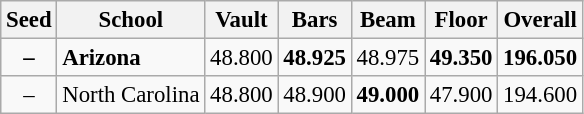<table class="wikitable" style="white-space:nowrap; font-size:95%; text-align:center">
<tr>
<th>Seed</th>
<th>School</th>
<th>Vault</th>
<th>Bars</th>
<th>Beam</th>
<th>Floor</th>
<th>Overall</th>
</tr>
<tr>
<td><strong>–</strong></td>
<td align=left><strong>Arizona</strong></td>
<td>48.800</td>
<td><strong>48.925</strong></td>
<td>48.975</td>
<td><strong>49.350</strong></td>
<td><strong>196.050 </strong></td>
</tr>
<tr>
<td>–</td>
<td align=left>North Carolina</td>
<td>48.800</td>
<td>48.900</td>
<td><strong>49.000</strong></td>
<td>47.900</td>
<td>194.600</td>
</tr>
</table>
